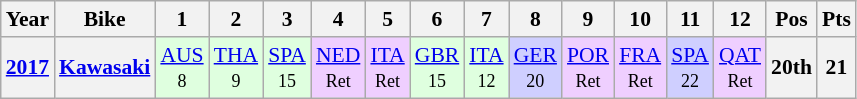<table class="wikitable" style="text-align:center; font-size:90%">
<tr>
<th>Year</th>
<th>Bike</th>
<th>1</th>
<th>2</th>
<th>3</th>
<th>4</th>
<th>5</th>
<th>6</th>
<th>7</th>
<th>8</th>
<th>9</th>
<th>10</th>
<th>11</th>
<th>12</th>
<th>Pos</th>
<th>Pts</th>
</tr>
<tr>
<th><a href='#'>2017</a></th>
<th><a href='#'>Kawasaki</a></th>
<td style="background:#dfffdf;"><a href='#'>AUS</a><br><small>8</small></td>
<td style="background:#dfffdf;"><a href='#'>THA</a><br><small>9</small></td>
<td style="background:#dfffdf;"><a href='#'>SPA</a><br><small>15</small></td>
<td style="background:#efcfff;"><a href='#'>NED</a><br><small>Ret</small></td>
<td style="background:#efcfff;"><a href='#'>ITA</a><br><small>Ret</small></td>
<td style="background:#dfffdf;"><a href='#'>GBR</a><br><small>15</small></td>
<td style="background:#dfffdf;"><a href='#'>ITA</a><br><small>12</small></td>
<td style="background:#cfcfff;"><a href='#'>GER</a><br><small>20</small></td>
<td style="background:#efcfff;"><a href='#'>POR</a><br><small>Ret</small></td>
<td style="background:#efcfff;"><a href='#'>FRA</a><br><small>Ret</small></td>
<td style="background:#cfcfff;"><a href='#'>SPA</a><br><small>22</small></td>
<td style="background:#efcfff;"><a href='#'>QAT</a><br><small>Ret</small></td>
<th>20th</th>
<th>21</th>
</tr>
</table>
